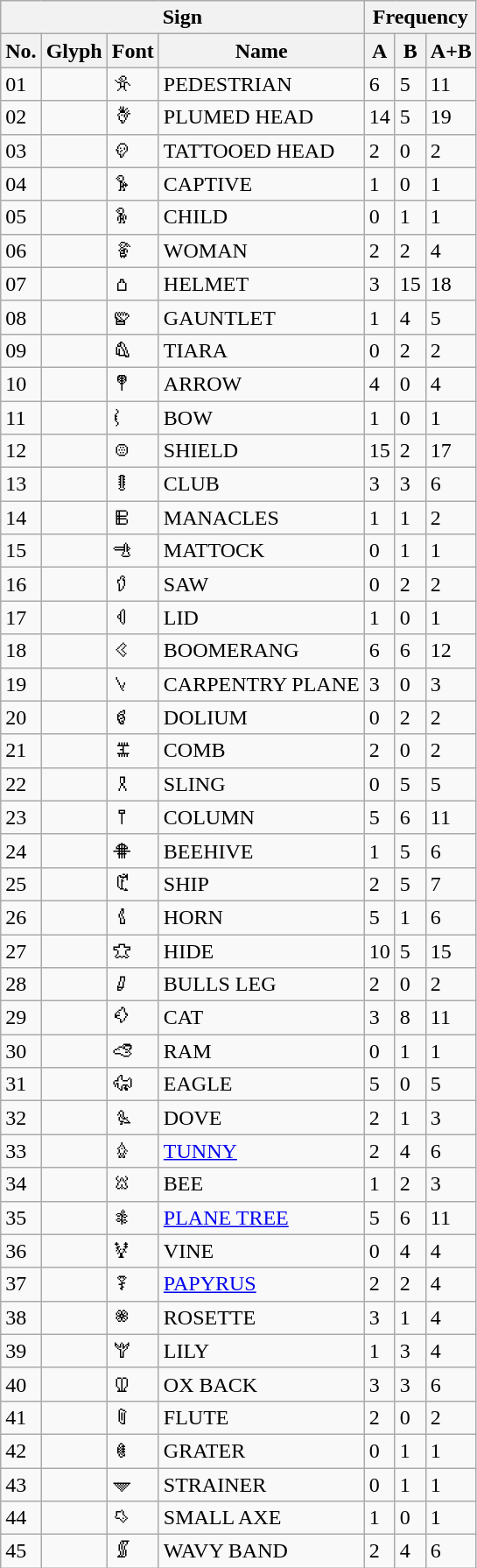<table class="wikitable sortable">
<tr>
<th colspan="4">Sign</th>
<th colspan="3">Frequency</th>
</tr>
<tr>
<th>No.</th>
<th class="unsortable">Glyph</th>
<th class="unsortable">Font</th>
<th class="unsortable">Name</th>
<th>A</th>
<th>B</th>
<th>A+B</th>
</tr>
<tr>
<td>01</td>
<td></td>
<td><div>𐇐</div></td>
<td>PEDESTRIAN</td>
<td>6</td>
<td>5</td>
<td>11</td>
</tr>
<tr>
<td>02</td>
<td></td>
<td><div>𐇑</div></td>
<td>PLUMED HEAD</td>
<td>14</td>
<td>5</td>
<td>19</td>
</tr>
<tr>
<td>03</td>
<td></td>
<td><div>𐇒</div></td>
<td>TATTOOED HEAD</td>
<td>2</td>
<td>0</td>
<td>2</td>
</tr>
<tr>
<td>04</td>
<td></td>
<td><div>𐇓</div></td>
<td>CAPTIVE</td>
<td>1</td>
<td>0</td>
<td>1</td>
</tr>
<tr>
<td>05</td>
<td></td>
<td><div>𐇔</div></td>
<td>CHILD</td>
<td>0</td>
<td>1</td>
<td>1</td>
</tr>
<tr>
<td>06</td>
<td></td>
<td><div>𐇕</div></td>
<td>WOMAN</td>
<td>2</td>
<td>2</td>
<td>4</td>
</tr>
<tr>
<td>07</td>
<td></td>
<td><div>𐇖</div></td>
<td>HELMET</td>
<td>3</td>
<td>15</td>
<td>18</td>
</tr>
<tr>
<td>08</td>
<td></td>
<td><div>𐇗</div></td>
<td>GAUNTLET</td>
<td>1</td>
<td>4</td>
<td>5</td>
</tr>
<tr>
<td>09</td>
<td></td>
<td><div>𐇘</div></td>
<td>TIARA</td>
<td>0</td>
<td>2</td>
<td>2</td>
</tr>
<tr>
<td>10</td>
<td></td>
<td><div>𐇙</div></td>
<td>ARROW</td>
<td>4</td>
<td>0</td>
<td>4</td>
</tr>
<tr>
<td>11</td>
<td></td>
<td><div>𐇚</div></td>
<td>BOW</td>
<td>1</td>
<td>0</td>
<td>1</td>
</tr>
<tr>
<td>12</td>
<td></td>
<td><div>𐇛</div></td>
<td>SHIELD</td>
<td>15</td>
<td>2</td>
<td>17</td>
</tr>
<tr>
<td>13</td>
<td></td>
<td><div>𐇜</div></td>
<td>CLUB</td>
<td>3</td>
<td>3</td>
<td>6</td>
</tr>
<tr>
<td>14</td>
<td></td>
<td><div>𐇝</div></td>
<td>MANACLES</td>
<td>1</td>
<td>1</td>
<td>2</td>
</tr>
<tr>
<td>15</td>
<td></td>
<td><div>𐇞</div></td>
<td>MATTOCK</td>
<td>0</td>
<td>1</td>
<td>1</td>
</tr>
<tr>
<td>16</td>
<td></td>
<td><div>𐇟</div></td>
<td>SAW</td>
<td>0</td>
<td>2</td>
<td>2</td>
</tr>
<tr>
<td>17</td>
<td></td>
<td><div>𐇠</div></td>
<td>LID</td>
<td>1</td>
<td>0</td>
<td>1</td>
</tr>
<tr>
<td>18</td>
<td></td>
<td><div>𐇡</div></td>
<td>BOOMERANG</td>
<td>6</td>
<td>6</td>
<td>12</td>
</tr>
<tr>
<td>19</td>
<td></td>
<td><div>𐇢</div></td>
<td>CARPENTRY PLANE</td>
<td>3</td>
<td>0</td>
<td>3</td>
</tr>
<tr>
<td>20</td>
<td></td>
<td><div>𐇣</div></td>
<td>DOLIUM</td>
<td>0</td>
<td>2</td>
<td>2</td>
</tr>
<tr>
<td>21</td>
<td></td>
<td><div>𐇤</div></td>
<td>COMB</td>
<td>2</td>
<td>0</td>
<td>2</td>
</tr>
<tr>
<td>22</td>
<td></td>
<td><div>𐇥</div></td>
<td>SLING</td>
<td>0</td>
<td>5</td>
<td>5</td>
</tr>
<tr>
<td>23</td>
<td></td>
<td><div>𐇦</div></td>
<td>COLUMN</td>
<td>5</td>
<td>6</td>
<td>11</td>
</tr>
<tr>
<td>24</td>
<td></td>
<td><div>𐇧</div></td>
<td>BEEHIVE</td>
<td>1</td>
<td>5</td>
<td>6</td>
</tr>
<tr>
<td>25</td>
<td></td>
<td><div>𐇨</div></td>
<td>SHIP</td>
<td>2</td>
<td>5</td>
<td>7</td>
</tr>
<tr>
<td>26</td>
<td></td>
<td><div>𐇩</div></td>
<td>HORN</td>
<td>5</td>
<td>1</td>
<td>6</td>
</tr>
<tr>
<td>27</td>
<td></td>
<td><div>𐇪</div></td>
<td>HIDE</td>
<td>10</td>
<td>5</td>
<td>15</td>
</tr>
<tr>
<td>28</td>
<td></td>
<td><div>𐇫</div></td>
<td>BULLS LEG</td>
<td>2</td>
<td>0</td>
<td>2</td>
</tr>
<tr>
<td>29</td>
<td></td>
<td><div>𐇬</div></td>
<td>CAT</td>
<td>3</td>
<td>8</td>
<td>11</td>
</tr>
<tr>
<td>30</td>
<td></td>
<td><div>𐇭</div></td>
<td>RAM</td>
<td>0</td>
<td>1</td>
<td>1</td>
</tr>
<tr>
<td>31</td>
<td></td>
<td><div>𐇮</div></td>
<td>EAGLE</td>
<td>5</td>
<td>0</td>
<td>5</td>
</tr>
<tr>
<td>32</td>
<td></td>
<td><div>𐇯</div></td>
<td>DOVE</td>
<td>2</td>
<td>1</td>
<td>3</td>
</tr>
<tr>
<td>33</td>
<td></td>
<td><div>𐇰</div></td>
<td><a href='#'>TUNNY</a></td>
<td>2</td>
<td>4</td>
<td>6</td>
</tr>
<tr>
<td>34</td>
<td></td>
<td><div>𐇱</div></td>
<td>BEE</td>
<td>1</td>
<td>2</td>
<td>3</td>
</tr>
<tr>
<td>35</td>
<td></td>
<td><div>𐇲</div></td>
<td><a href='#'>PLANE TREE</a></td>
<td>5</td>
<td>6</td>
<td>11</td>
</tr>
<tr>
<td>36</td>
<td></td>
<td><div>𐇳</div></td>
<td>VINE</td>
<td>0</td>
<td>4</td>
<td>4</td>
</tr>
<tr>
<td>37</td>
<td></td>
<td><div>𐇴</div></td>
<td><a href='#'>PAPYRUS</a></td>
<td>2</td>
<td>2</td>
<td>4</td>
</tr>
<tr>
<td>38</td>
<td></td>
<td><div>𐇵</div></td>
<td>ROSETTE</td>
<td>3</td>
<td>1</td>
<td>4</td>
</tr>
<tr>
<td>39</td>
<td></td>
<td><div>𐇶</div></td>
<td>LILY</td>
<td>1</td>
<td>3</td>
<td>4</td>
</tr>
<tr>
<td>40</td>
<td></td>
<td><div>𐇷</div></td>
<td>OX BACK</td>
<td>3</td>
<td>3</td>
<td>6</td>
</tr>
<tr>
<td>41</td>
<td></td>
<td><div>𐇸</div></td>
<td>FLUTE</td>
<td>2</td>
<td>0</td>
<td>2</td>
</tr>
<tr>
<td>42</td>
<td></td>
<td><div>𐇹</div></td>
<td>GRATER</td>
<td>0</td>
<td>1</td>
<td>1</td>
</tr>
<tr>
<td>43</td>
<td></td>
<td><div>𐇺</div></td>
<td>STRAINER</td>
<td>0</td>
<td>1</td>
<td>1</td>
</tr>
<tr>
<td>44</td>
<td></td>
<td><div>𐇻</div></td>
<td>SMALL AXE</td>
<td>1</td>
<td>0</td>
<td>1</td>
</tr>
<tr>
<td>45</td>
<td></td>
<td><div>𐇼</div></td>
<td>WAVY BAND</td>
<td>2</td>
<td>4</td>
<td>6</td>
</tr>
</table>
